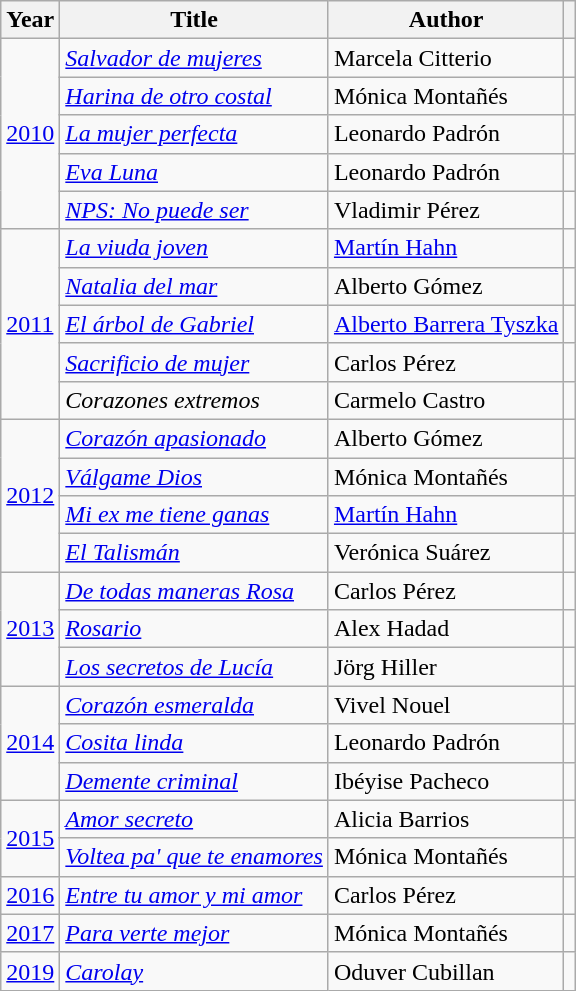<table class="wikitable sortable">
<tr>
<th>Year</th>
<th>Title</th>
<th>Author</th>
<th></th>
</tr>
<tr>
<td rowspan="5"><a href='#'>2010</a></td>
<td><em><a href='#'>Salvador de mujeres</a></em></td>
<td>Marcela Citterio</td>
<td></td>
</tr>
<tr>
<td><em><a href='#'>Harina de otro costal</a></em></td>
<td>Mónica Montañés</td>
<td></td>
</tr>
<tr>
<td><em><a href='#'>La mujer perfecta</a></em></td>
<td>Leonardo Padrón</td>
<td></td>
</tr>
<tr>
<td><em><a href='#'>Eva Luna</a></em></td>
<td>Leonardo Padrón</td>
<td></td>
</tr>
<tr>
<td><em><a href='#'>NPS: No puede ser</a></em></td>
<td>Vladimir Pérez</td>
<td></td>
</tr>
<tr>
<td rowspan="5"><a href='#'>2011</a></td>
<td><em><a href='#'>La viuda joven</a></em></td>
<td><a href='#'>Martín Hahn</a></td>
<td></td>
</tr>
<tr>
<td><em><a href='#'>Natalia del mar</a></em></td>
<td>Alberto Gómez</td>
<td></td>
</tr>
<tr>
<td><em><a href='#'>El árbol de Gabriel</a></em></td>
<td><a href='#'>Alberto Barrera Tyszka</a></td>
<td></td>
</tr>
<tr>
<td><em><a href='#'>Sacrificio de mujer</a></em></td>
<td>Carlos Pérez</td>
<td></td>
</tr>
<tr>
<td><em>Corazones extremos</em></td>
<td>Carmelo Castro</td>
<td></td>
</tr>
<tr>
<td rowspan="4"><a href='#'>2012</a></td>
<td><em><a href='#'>Corazón apasionado</a></em></td>
<td>Alberto Gómez</td>
<td></td>
</tr>
<tr>
<td><em><a href='#'>Válgame Dios</a></em></td>
<td>Mónica Montañés</td>
<td></td>
</tr>
<tr>
<td><em><a href='#'>Mi ex me tiene ganas</a></em></td>
<td><a href='#'>Martín Hahn</a></td>
<td></td>
</tr>
<tr>
<td><em><a href='#'>El Talismán</a></em></td>
<td>Verónica Suárez</td>
<td></td>
</tr>
<tr>
<td rowspan="3"><a href='#'>2013</a></td>
<td><em><a href='#'>De todas maneras Rosa</a></em></td>
<td>Carlos Pérez</td>
<td></td>
</tr>
<tr>
<td><em><a href='#'>Rosario</a></em></td>
<td>Alex Hadad</td>
<td></td>
</tr>
<tr>
<td><em><a href='#'>Los secretos de Lucía</a></em></td>
<td>Jörg Hiller</td>
<td></td>
</tr>
<tr>
<td rowspan="3"><a href='#'>2014</a></td>
<td><em><a href='#'>Corazón esmeralda</a></em></td>
<td>Vivel Nouel</td>
<td></td>
</tr>
<tr>
<td><em><a href='#'>Cosita linda</a></em></td>
<td>Leonardo Padrón</td>
<td></td>
</tr>
<tr>
<td><em><a href='#'>Demente criminal</a></em></td>
<td>Ibéyise Pacheco</td>
<td></td>
</tr>
<tr>
<td rowspan="2"><a href='#'>2015</a></td>
<td><em><a href='#'>Amor secreto</a></em></td>
<td>Alicia Barrios</td>
<td></td>
</tr>
<tr>
<td><em><a href='#'>Voltea pa' que te enamores</a></em></td>
<td>Mónica Montañés</td>
<td></td>
</tr>
<tr>
<td><a href='#'>2016</a></td>
<td><em><a href='#'>Entre tu amor y mi amor</a></em></td>
<td>Carlos Pérez</td>
<td></td>
</tr>
<tr>
<td><a href='#'>2017</a></td>
<td><em><a href='#'>Para verte mejor</a></em></td>
<td>Mónica Montañés</td>
<td></td>
</tr>
<tr>
<td><a href='#'>2019</a></td>
<td><em><a href='#'>Carolay</a></em></td>
<td>Oduver Cubillan</td>
<td></td>
</tr>
</table>
